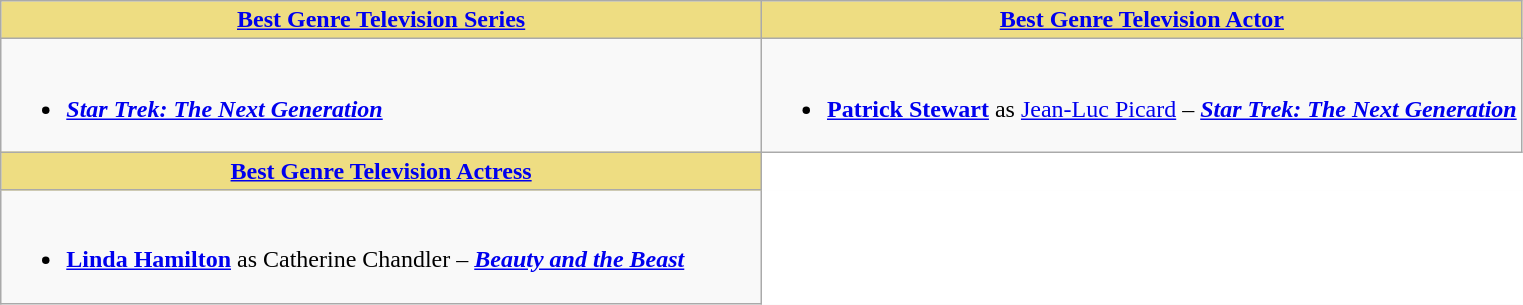<table class=wikitable>
<tr>
<th style="background:#EEDD82; width:50%"><a href='#'>Best Genre Television Series</a></th>
<th style="background:#EEDD82; width:50%"><a href='#'>Best Genre Television Actor</a></th>
</tr>
<tr>
<td valign="top"><br><ul><li><strong><em><a href='#'>Star Trek: The Next Generation</a></em></strong></li></ul></td>
<td valign="top"><br><ul><li><strong><a href='#'>Patrick Stewart</a></strong> as <a href='#'>Jean-Luc Picard</a> – <strong><em><a href='#'>Star Trek: The Next Generation</a></em></strong></li></ul></td>
</tr>
<tr>
<th style="background:#EEDD82; width:50%"><a href='#'>Best Genre Television Actress</a></th>
<th style="background:#FFF; border-bottom:1px solid #FFF; border-right:1px solid #FFF"></th>
</tr>
<tr>
<td valign="top"><br><ul><li><strong><a href='#'>Linda Hamilton</a></strong> as Catherine Chandler – <strong><em><a href='#'>Beauty and the Beast</a></em></strong></li></ul></td>
<th style="background:#FFF; border-top:1px solid #FFF; border-bottom:1px solid #FFF; border-right:1px solid #FFF"></th>
</tr>
</table>
